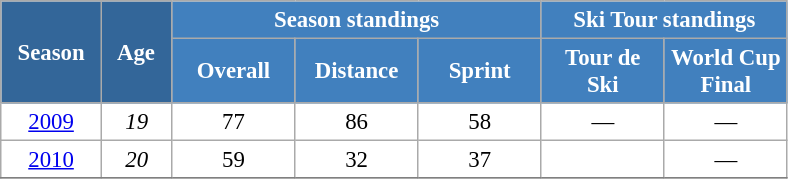<table class="wikitable" style="font-size:95%; text-align:center; border:grey solid 1px; border-collapse:collapse; background:#ffffff;">
<tr>
<th style="background-color:#369; color:white; width:60px;" rowspan="2"> Season </th>
<th style="background-color:#369; color:white; width:40px;" rowspan="2"> Age </th>
<th style="background-color:#4180be; color:white;" colspan="3">Season standings</th>
<th style="background-color:#4180be; color:white;" colspan="2">Ski Tour standings</th>
</tr>
<tr>
<th style="background-color:#4180be; color:white; width:75px;">Overall</th>
<th style="background-color:#4180be; color:white; width:75px;">Distance</th>
<th style="background-color:#4180be; color:white; width:75px;">Sprint</th>
<th style="background-color:#4180be; color:white; width:75px;">Tour de<br>Ski</th>
<th style="background-color:#4180be; color:white; width:75px;">World Cup<br>Final</th>
</tr>
<tr>
<td><a href='#'>2009</a></td>
<td><em>19</em></td>
<td>77</td>
<td>86</td>
<td>58</td>
<td>—</td>
<td>—</td>
</tr>
<tr>
<td><a href='#'>2010</a></td>
<td><em>20</em></td>
<td>59</td>
<td>32</td>
<td>37</td>
<td></td>
<td>—</td>
</tr>
<tr>
</tr>
</table>
